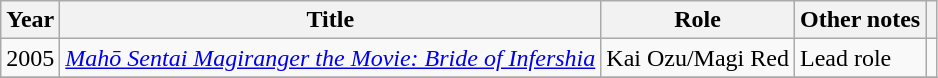<table class="wikitable">
<tr>
<th>Year</th>
<th>Title</th>
<th>Role</th>
<th>Other notes</th>
<th></th>
</tr>
<tr>
<td>2005</td>
<td><em><a href='#'>Mahō Sentai Magiranger the Movie: Bride of Infershia</a></em></td>
<td>Kai Ozu/Magi Red</td>
<td>Lead role</td>
<td></td>
</tr>
<tr>
</tr>
</table>
